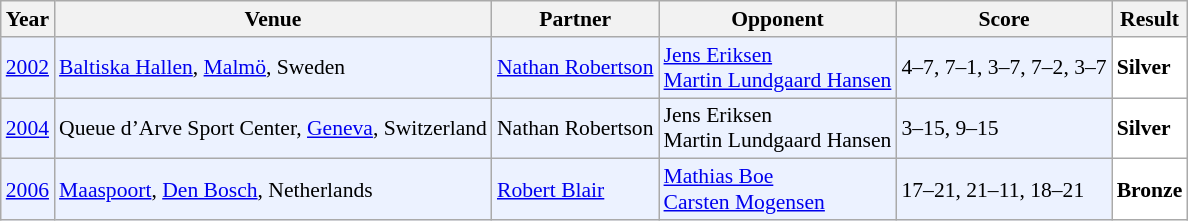<table class="sortable wikitable" style="font-size: 90%;">
<tr>
<th>Year</th>
<th>Venue</th>
<th>Partner</th>
<th>Opponent</th>
<th>Score</th>
<th>Result</th>
</tr>
<tr style="background:#ECF2FF">
<td align="center"><a href='#'>2002</a></td>
<td align="left"><a href='#'>Baltiska Hallen</a>, <a href='#'>Malmö</a>, Sweden</td>
<td align="left"> <a href='#'>Nathan Robertson</a></td>
<td align="left"> <a href='#'>Jens Eriksen</a><br> <a href='#'>Martin Lundgaard Hansen</a></td>
<td align="left">4–7, 7–1, 3–7, 7–2, 3–7</td>
<td style="text-align:left; background:white"> <strong>Silver</strong></td>
</tr>
<tr style="background:#ECF2FF">
<td align="center"><a href='#'>2004</a></td>
<td align="left">Queue d’Arve Sport Center, <a href='#'>Geneva</a>, Switzerland</td>
<td align="left"> Nathan Robertson</td>
<td align="left"> Jens Eriksen<br> Martin Lundgaard Hansen</td>
<td align="left">3–15, 9–15</td>
<td style="text-align:left; background:white"> <strong>Silver</strong></td>
</tr>
<tr style="background:#ECF2FF">
<td align="center"><a href='#'>2006</a></td>
<td align="left"><a href='#'>Maaspoort</a>, <a href='#'>Den Bosch</a>, Netherlands</td>
<td align="left"> <a href='#'>Robert Blair</a></td>
<td align="left"> <a href='#'>Mathias Boe</a><br> <a href='#'>Carsten Mogensen</a></td>
<td align="left">17–21, 21–11, 18–21</td>
<td style="text-align:left; background:white"> <strong>Bronze</strong></td>
</tr>
</table>
